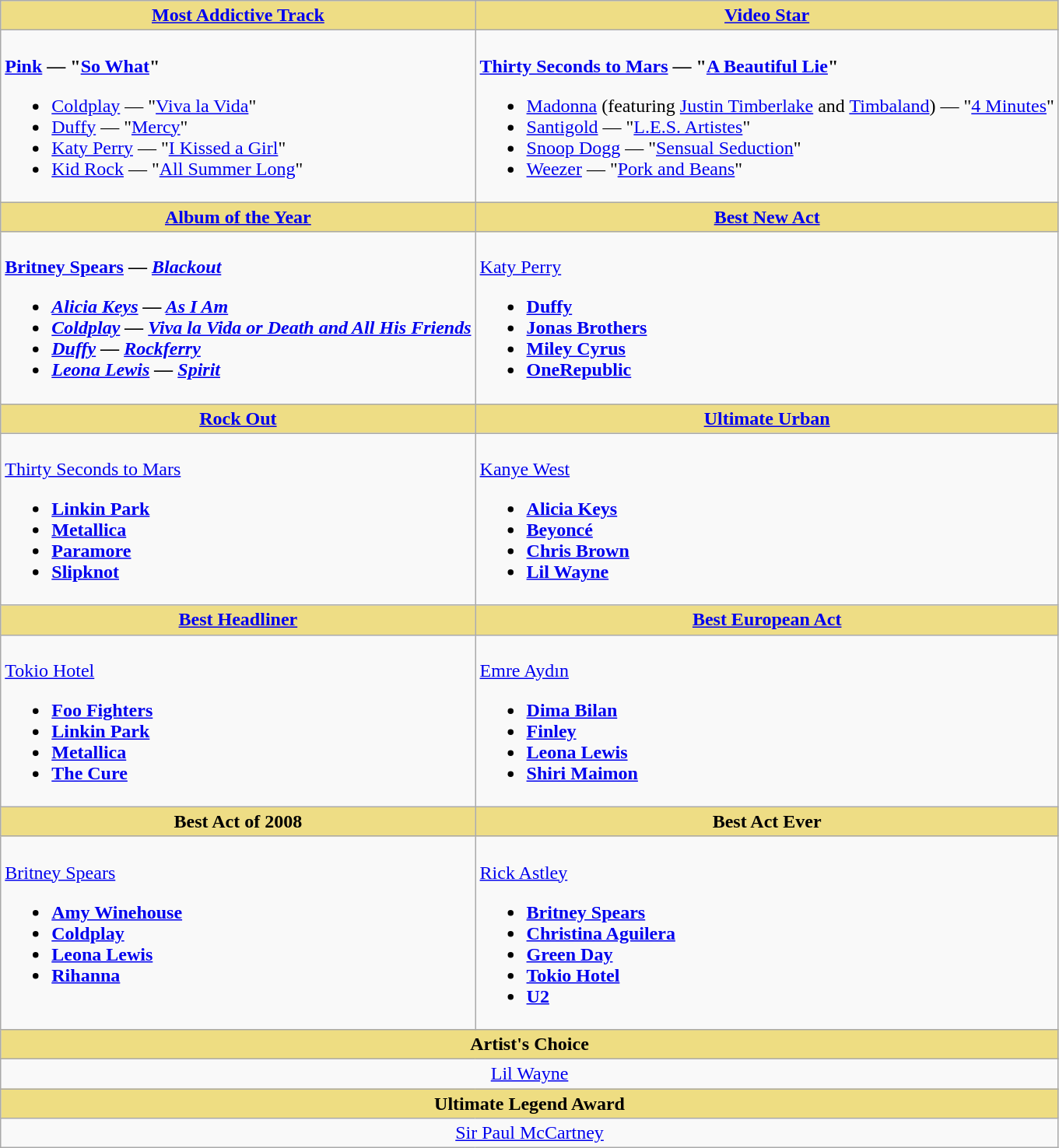<table class=wikitable style="width=100%">
<tr>
<th style="background:#EEDD85; width=50%"><a href='#'>Most Addictive Track</a></th>
<th style="background:#EEDD85; width=50%"><a href='#'>Video Star</a></th>
</tr>
<tr>
<td valign="top"><br><strong><a href='#'>Pink</a> — "<a href='#'>So What</a>"</strong><ul><li><a href='#'>Coldplay</a> — "<a href='#'>Viva la Vida</a>"</li><li><a href='#'>Duffy</a> — "<a href='#'>Mercy</a>"</li><li><a href='#'>Katy Perry</a> — "<a href='#'>I Kissed a Girl</a>"</li><li><a href='#'>Kid Rock</a> — "<a href='#'>All Summer Long</a>"</li></ul></td>
<td valign="top"><br><strong><a href='#'>Thirty Seconds to Mars</a> — "<a href='#'>A Beautiful Lie</a>"</strong><ul><li><a href='#'>Madonna</a> (featuring <a href='#'>Justin Timberlake</a> and <a href='#'>Timbaland</a>) — "<a href='#'>4 Minutes</a>"</li><li><a href='#'>Santigold</a> — "<a href='#'>L.E.S. Artistes</a>"</li><li><a href='#'>Snoop Dogg</a> — "<a href='#'>Sensual Seduction</a>"</li><li><a href='#'>Weezer</a> — "<a href='#'>Pork and Beans</a>"</li></ul></td>
</tr>
<tr>
<th style="background:#EEDD85; width=50%"><a href='#'>Album of the Year</a></th>
<th style="background:#EEDD85; width=50%"><a href='#'>Best New Act</a></th>
</tr>
<tr>
<td valign="top"><br><strong><a href='#'>Britney Spears</a> — <em><a href='#'>Blackout</a><strong><em><ul><li><a href='#'>Alicia Keys</a> — </em><a href='#'>As I Am</a><em></li><li><a href='#'>Coldplay</a> — </em><a href='#'>Viva la Vida or Death and All His Friends</a><em></li><li><a href='#'>Duffy</a> — </em><a href='#'>Rockferry</a><em></li><li><a href='#'>Leona Lewis</a> — </em><a href='#'>Spirit</a><em></li></ul></td>
<td valign="top"><br></strong><a href='#'>Katy Perry</a><strong><ul><li><a href='#'>Duffy</a></li><li><a href='#'>Jonas Brothers</a></li><li><a href='#'>Miley Cyrus</a></li><li><a href='#'>OneRepublic</a></li></ul></td>
</tr>
<tr>
<th style="background:#EEDD85; width=50%"><a href='#'>Rock Out</a></th>
<th style="background:#EEDD85; width=50%"><a href='#'>Ultimate Urban</a></th>
</tr>
<tr>
<td valign="top"><br></strong><a href='#'>Thirty Seconds to Mars</a><strong><ul><li><a href='#'>Linkin Park</a></li><li><a href='#'>Metallica</a></li><li><a href='#'>Paramore</a></li><li><a href='#'>Slipknot</a></li></ul></td>
<td valign="top"><br></strong><a href='#'>Kanye West</a><strong><ul><li><a href='#'>Alicia Keys</a></li><li><a href='#'>Beyoncé</a></li><li><a href='#'>Chris Brown</a></li><li><a href='#'>Lil Wayne</a></li></ul></td>
</tr>
<tr>
<th style="background:#EEDD85; width=50%"><a href='#'>Best Headliner</a></th>
<th style="background:#EEDD85; width=50%"><a href='#'>Best European Act</a></th>
</tr>
<tr>
<td valign="top"><br></strong><a href='#'>Tokio Hotel</a><strong><ul><li><a href='#'>Foo Fighters</a></li><li><a href='#'>Linkin Park</a></li><li><a href='#'>Metallica</a></li><li><a href='#'>The Cure</a></li></ul></td>
<td valign="top"><br></strong><a href='#'>Emre Aydın</a><strong><ul><li><a href='#'>Dima Bilan</a></li><li><a href='#'>Finley</a></li><li><a href='#'>Leona Lewis</a></li><li><a href='#'>Shiri Maimon</a></li></ul></td>
</tr>
<tr>
<th style="background:#EEDD85; width=50%">Best Act of 2008</th>
<th style="background:#EEDD85; width=50%">Best Act Ever</th>
</tr>
<tr>
<td valign="top"><br></strong><a href='#'>Britney Spears</a><strong><ul><li><a href='#'>Amy Winehouse</a></li><li><a href='#'>Coldplay</a></li><li><a href='#'>Leona Lewis</a></li><li><a href='#'>Rihanna</a></li></ul></td>
<td valign="top"><br></strong><a href='#'>Rick Astley</a><strong><ul><li><a href='#'>Britney Spears</a></li><li><a href='#'>Christina Aguilera</a></li><li><a href='#'>Green Day</a></li><li><a href='#'>Tokio Hotel</a></li><li><a href='#'>U2</a></li></ul></td>
</tr>
<tr>
<th style="background:#EEDD82; width=50%" colspan="2">Artist's Choice</th>
</tr>
<tr>
<td colspan="2" style="text-align: center;"></strong><a href='#'>Lil Wayne</a><strong></td>
</tr>
<tr>
<th style="background:#EEDD82; width=50%" colspan="2">Ultimate Legend Award</th>
</tr>
<tr>
<td colspan="2" style="text-align: center;"></strong><a href='#'>Sir Paul McCartney</a><strong></td>
</tr>
</table>
